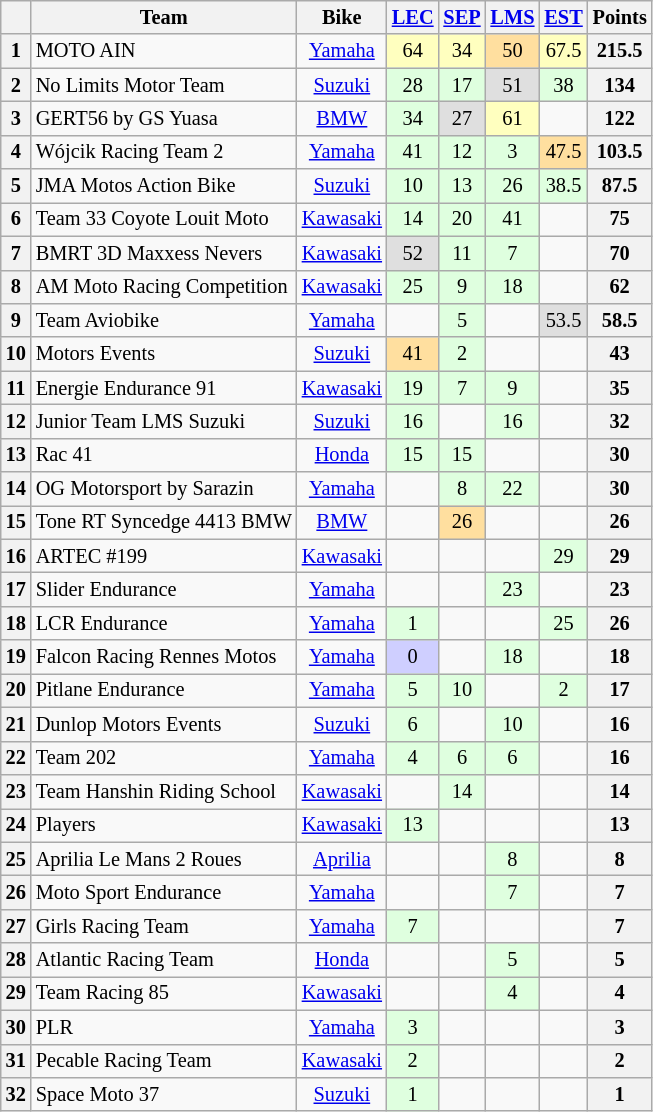<table class="wikitable" style="font-size:85%; text-align:center;">
<tr>
<th></th>
<th>Team</th>
<th>Bike</th>
<th><a href='#'>LEC</a><br></th>
<th><a href='#'>SEP</a><br></th>
<th><a href='#'>LMS</a><br></th>
<th><a href='#'>EST</a><br></th>
<th>Points</th>
</tr>
<tr>
<th>1</th>
<td align=left> MOTO AIN</td>
<td><a href='#'>Yamaha</a></td>
<td style="background:#ffffbf;">64</td>
<td style="background:#ffffbf;">34</td>
<td style="background:#ffdf9f;">50</td>
<td style="background:#ffffbf;">67.5</td>
<th>215.5</th>
</tr>
<tr>
<th>2</th>
<td align=left> No Limits Motor Team</td>
<td><a href='#'>Suzuki</a></td>
<td style="background:#dfffdf;">28</td>
<td style="background:#dfffdf;">17</td>
<td style="background:#dfdfdf;">51</td>
<td style="background:#dfffdf;">38</td>
<th>134</th>
</tr>
<tr>
<th>3</th>
<td align=left> GERT56 by GS Yuasa</td>
<td><a href='#'>BMW</a></td>
<td style="background:#dfffdf;">34</td>
<td style="background:#dfdfdf;">27</td>
<td style="background:#ffffbf;">61</td>
<td></td>
<th>122</th>
</tr>
<tr>
<th>4</th>
<td align=left> Wójcik Racing Team 2</td>
<td><a href='#'>Yamaha</a></td>
<td style="background:#dfffdf;">41</td>
<td style="background:#dfffdf;">12</td>
<td style="background:#dfffdf;">3</td>
<td style="background:#ffdf9f;">47.5</td>
<th>103.5</th>
</tr>
<tr>
<th>5</th>
<td align=left> JMA Motos Action Bike</td>
<td><a href='#'>Suzuki</a></td>
<td style="background:#dfffdf;">10</td>
<td style="background:#dfffdf;">13</td>
<td style="background:#dfffdf;">26</td>
<td style="background:#dfffdf;">38.5</td>
<th>87.5</th>
</tr>
<tr>
<th>6</th>
<td align=left> Team 33 Coyote Louit Moto</td>
<td><a href='#'>Kawasaki</a></td>
<td style="background:#dfffdf;">14</td>
<td style="background:#dfffdf;">20</td>
<td style="background:#dfffdf;">41</td>
<td></td>
<th>75</th>
</tr>
<tr>
<th>7</th>
<td align=left> BMRT 3D Maxxess Nevers</td>
<td><a href='#'>Kawasaki</a></td>
<td style="background:#dfdfdf;">52</td>
<td style="background:#dfffdf;">11</td>
<td style="background:#dfffdf;">7</td>
<td></td>
<th>70</th>
</tr>
<tr>
<th>8</th>
<td align=left> AM Moto Racing Competition</td>
<td><a href='#'>Kawasaki</a></td>
<td style="background:#dfffdf;">25</td>
<td style="background:#dfffdf;">9</td>
<td style="background:#dfffdf;">18</td>
<td></td>
<th>62</th>
</tr>
<tr>
<th>9</th>
<td align=left> Team Aviobike</td>
<td><a href='#'>Yamaha</a></td>
<td></td>
<td style="background:#dfffdf;">5</td>
<td></td>
<td style="background:#dfdfdf;">53.5</td>
<th>58.5</th>
</tr>
<tr>
<th>10</th>
<td align=left> Motors Events</td>
<td><a href='#'>Suzuki</a></td>
<td style="background:#ffdf9f;">41</td>
<td style="background:#dfffdf;">2</td>
<td></td>
<td></td>
<th>43</th>
</tr>
<tr>
<th>11</th>
<td align=left> Energie Endurance 91</td>
<td><a href='#'>Kawasaki</a></td>
<td style="background:#dfffdf;">19</td>
<td style="background:#dfffdf;">7</td>
<td style="background:#dfffdf;">9</td>
<td></td>
<th>35</th>
</tr>
<tr>
<th>12</th>
<td align=left> Junior Team LMS Suzuki</td>
<td><a href='#'>Suzuki</a></td>
<td style="background:#dfffdf;">16</td>
<td></td>
<td style="background:#dfffdf;">16</td>
<td></td>
<th>32</th>
</tr>
<tr>
<th>13</th>
<td align=left> Rac 41</td>
<td><a href='#'>Honda</a></td>
<td style="background:#dfffdf;">15</td>
<td style="background:#dfffdf;">15</td>
<td></td>
<td></td>
<th>30</th>
</tr>
<tr>
<th>14</th>
<td align=left> OG Motorsport by Sarazin</td>
<td><a href='#'>Yamaha</a></td>
<td></td>
<td style="background:#dfffdf;">8</td>
<td style="background:#dfffdf;">22</td>
<td></td>
<th>30</th>
</tr>
<tr>
<th>15</th>
<td align=left> Tone RT Syncedge 4413 BMW</td>
<td><a href='#'>BMW</a></td>
<td></td>
<td style="background:#ffdf9f;">26</td>
<td></td>
<td></td>
<th>26</th>
</tr>
<tr>
<th>16</th>
<td align=left> ARTEC #199</td>
<td><a href='#'>Kawasaki</a></td>
<td></td>
<td></td>
<td></td>
<td style="background:#dfffdf;">29</td>
<th>29</th>
</tr>
<tr>
<th>17</th>
<td align=left> Slider Endurance</td>
<td><a href='#'>Yamaha</a></td>
<td></td>
<td></td>
<td style="background:#dfffdf;">23</td>
<td></td>
<th>23</th>
</tr>
<tr>
<th>18</th>
<td align=left> LCR Endurance</td>
<td><a href='#'>Yamaha</a></td>
<td style="background:#dfffdf;">1</td>
<td></td>
<td></td>
<td style="background:#dfffdf;">25</td>
<th>26</th>
</tr>
<tr>
<th>19</th>
<td align=left> Falcon Racing Rennes Motos</td>
<td><a href='#'>Yamaha</a></td>
<td style="background:#cfcfff;">0</td>
<td></td>
<td style="background:#dfffdf;">18</td>
<td></td>
<th>18</th>
</tr>
<tr>
<th>20</th>
<td align=left> Pitlane Endurance</td>
<td><a href='#'>Yamaha</a></td>
<td style="background:#dfffdf;">5</td>
<td style="background:#dfffdf;">10</td>
<td></td>
<td style="background:#dfffdf;">2</td>
<th>17</th>
</tr>
<tr>
<th>21</th>
<td align=left> Dunlop Motors Events</td>
<td><a href='#'>Suzuki</a></td>
<td style="background:#dfffdf;">6</td>
<td></td>
<td style="background:#dfffdf;">10</td>
<td></td>
<th>16</th>
</tr>
<tr>
<th>22</th>
<td align=left> Team 202</td>
<td><a href='#'>Yamaha</a></td>
<td style="background:#dfffdf;">4</td>
<td style="background:#dfffdf;">6</td>
<td style="background:#dfffdf;">6</td>
<td></td>
<th>16</th>
</tr>
<tr>
<th>23</th>
<td align=left> Team Hanshin Riding School</td>
<td><a href='#'>Kawasaki</a></td>
<td></td>
<td style="background:#dfffdf;">14</td>
<td></td>
<td></td>
<th>14</th>
</tr>
<tr>
<th>24</th>
<td align=left> Players</td>
<td><a href='#'>Kawasaki</a></td>
<td style="background:#dfffdf;">13</td>
<td></td>
<td></td>
<td></td>
<th>13</th>
</tr>
<tr>
<th>25</th>
<td align=left> Aprilia Le Mans 2 Roues</td>
<td><a href='#'>Aprilia</a></td>
<td></td>
<td></td>
<td style="background:#dfffdf;">8</td>
<td></td>
<th>8</th>
</tr>
<tr>
<th>26</th>
<td align=left> Moto Sport Endurance</td>
<td><a href='#'>Yamaha</a></td>
<td></td>
<td></td>
<td style="background:#dfffdf;">7</td>
<td></td>
<th>7</th>
</tr>
<tr>
<th>27</th>
<td align=left> Girls Racing Team</td>
<td><a href='#'>Yamaha</a></td>
<td style="background:#dfffdf;">7</td>
<td></td>
<td></td>
<td></td>
<th>7</th>
</tr>
<tr>
<th>28</th>
<td align=left> Atlantic Racing Team</td>
<td><a href='#'>Honda</a></td>
<td></td>
<td></td>
<td style="background:#dfffdf;">5</td>
<td></td>
<th>5</th>
</tr>
<tr>
<th>29</th>
<td align=left> Team Racing 85</td>
<td><a href='#'>Kawasaki</a></td>
<td></td>
<td></td>
<td style="background:#dfffdf;">4</td>
<td></td>
<th>4</th>
</tr>
<tr>
<th>30</th>
<td align=left> PLR</td>
<td><a href='#'>Yamaha</a></td>
<td style="background:#dfffdf;">3</td>
<td></td>
<td></td>
<td></td>
<th>3</th>
</tr>
<tr>
<th>31</th>
<td align=left> Pecable Racing Team</td>
<td><a href='#'>Kawasaki</a></td>
<td style="background:#dfffdf;">2</td>
<td></td>
<td></td>
<td></td>
<th>2</th>
</tr>
<tr>
<th>32</th>
<td align=left> Space Moto 37</td>
<td><a href='#'>Suzuki</a></td>
<td style="background:#dfffdf;">1</td>
<td></td>
<td></td>
<td></td>
<th>1</th>
</tr>
</table>
